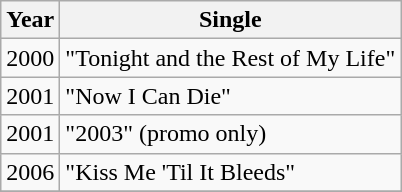<table class="wikitable">
<tr>
<th align'"center">Year</th>
<th align="center">Single</th>
</tr>
<tr>
<td align="center">2000</td>
<td align="left">"Tonight and the Rest of My Life"</td>
</tr>
<tr>
<td align="center">2001</td>
<td align="left">"Now I Can Die"</td>
</tr>
<tr>
<td align="center">2001</td>
<td align="left">"2003" (promo only)</td>
</tr>
<tr>
<td align="center">2006</td>
<td align="left">"Kiss Me 'Til It Bleeds"</td>
</tr>
<tr>
</tr>
</table>
